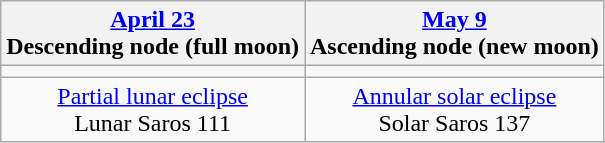<table class="wikitable">
<tr>
<th><a href='#'>April 23</a><br>Descending node (full moon)</th>
<th><a href='#'>May 9</a><br>Ascending node (new moon)</th>
</tr>
<tr>
<td></td>
<td></td>
</tr>
<tr align=center>
<td><a href='#'>Partial lunar eclipse</a><br>Lunar Saros 111</td>
<td><a href='#'>Annular solar eclipse</a><br>Solar Saros 137</td>
</tr>
</table>
